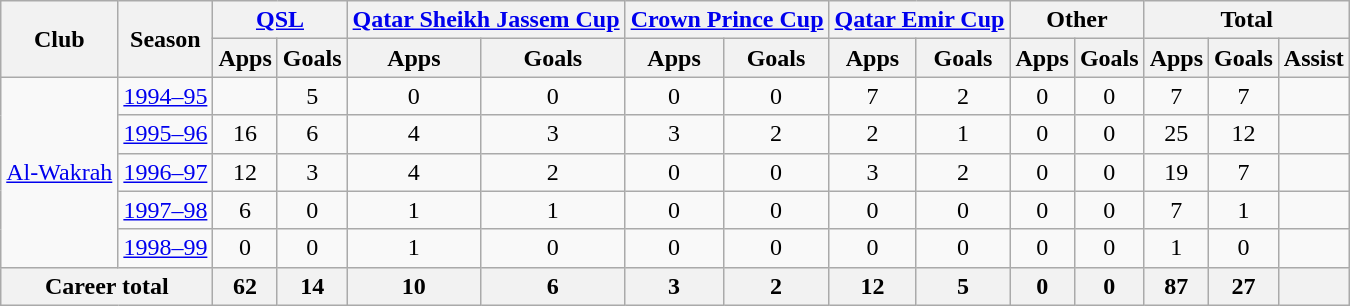<table class="wikitable" style="text-align: center">
<tr>
<th rowspan="2">Club</th>
<th rowspan="2">Season</th>
<th colspan="2"><a href='#'>QSL</a></th>
<th colspan="2"><a href='#'>Qatar Sheikh Jassem Cup</a></th>
<th colspan="2"><a href='#'>Crown Prince Cup</a></th>
<th colspan="2"><a href='#'>Qatar Emir Cup</a></th>
<th colspan="2">Other</th>
<th colspan="3">Total</th>
</tr>
<tr>
<th>Apps</th>
<th>Goals</th>
<th>Apps</th>
<th>Goals</th>
<th>Apps</th>
<th>Goals</th>
<th>Apps</th>
<th>Goals</th>
<th>Apps</th>
<th>Goals</th>
<th>Apps</th>
<th>Goals</th>
<th>Assist</th>
</tr>
<tr>
<td rowspan="5"><a href='#'>Al-Wakrah</a></td>
<td><a href='#'>1994–95</a></td>
<td></td>
<td>5</td>
<td>0</td>
<td>0</td>
<td>0</td>
<td>0</td>
<td>7</td>
<td>2</td>
<td>0</td>
<td>0</td>
<td>7</td>
<td>7</td>
<td></td>
</tr>
<tr>
<td><a href='#'>1995–96</a></td>
<td>16</td>
<td>6</td>
<td>4</td>
<td>3</td>
<td>3</td>
<td>2</td>
<td>2</td>
<td>1</td>
<td>0</td>
<td>0</td>
<td>25</td>
<td>12</td>
<td></td>
</tr>
<tr>
<td><a href='#'>1996–97</a></td>
<td>12</td>
<td>3</td>
<td>4</td>
<td>2</td>
<td>0</td>
<td>0</td>
<td>3</td>
<td>2</td>
<td>0</td>
<td>0</td>
<td>19</td>
<td>7</td>
<td></td>
</tr>
<tr>
<td><a href='#'>1997–98</a></td>
<td>6</td>
<td>0</td>
<td>1</td>
<td>1</td>
<td>0</td>
<td>0</td>
<td>0</td>
<td>0</td>
<td>0</td>
<td>0</td>
<td>7</td>
<td>1</td>
<td></td>
</tr>
<tr>
<td><a href='#'>1998–99</a></td>
<td>0</td>
<td>0</td>
<td>1</td>
<td>0</td>
<td>0</td>
<td>0</td>
<td>0</td>
<td>0</td>
<td>0</td>
<td>0</td>
<td>1</td>
<td>0</td>
<td></td>
</tr>
<tr>
<th colspan="2">Career total</th>
<th>62</th>
<th>14</th>
<th>10</th>
<th>6</th>
<th>3</th>
<th>2</th>
<th>12</th>
<th>5</th>
<th>0</th>
<th>0</th>
<th>87</th>
<th>27</th>
<th></th>
</tr>
</table>
